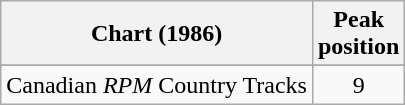<table class="wikitable sortable">
<tr>
<th align="left">Chart (1986)</th>
<th align="center">Peak<br>position</th>
</tr>
<tr>
</tr>
<tr>
<td align="left">Canadian <em>RPM</em> Country Tracks</td>
<td align="center">9</td>
</tr>
</table>
